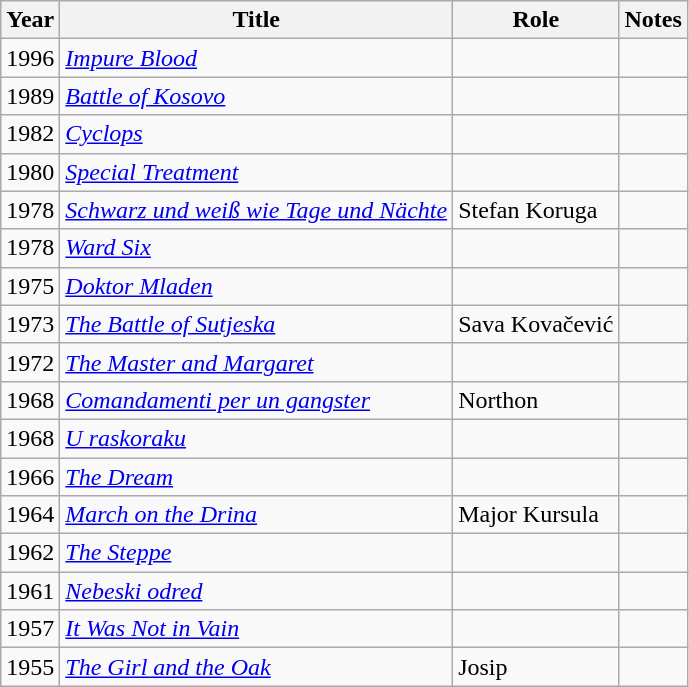<table class="wikitable sortable">
<tr>
<th>Year</th>
<th>Title</th>
<th>Role</th>
<th class="unsortable">Notes</th>
</tr>
<tr>
<td>1996</td>
<td><em><a href='#'>Impure Blood</a></em></td>
<td></td>
<td></td>
</tr>
<tr>
<td>1989</td>
<td><em><a href='#'>Battle of Kosovo</a></em></td>
<td></td>
<td></td>
</tr>
<tr>
<td>1982</td>
<td><em><a href='#'>Cyclops</a></em></td>
<td></td>
<td></td>
</tr>
<tr>
<td>1980</td>
<td><em><a href='#'>Special Treatment</a></em></td>
<td></td>
<td></td>
</tr>
<tr>
<td>1978</td>
<td><em><a href='#'>Schwarz und weiß wie Tage und Nächte</a></em></td>
<td>Stefan Koruga</td>
<td></td>
</tr>
<tr>
<td>1978</td>
<td><em><a href='#'>Ward Six</a></em></td>
<td></td>
<td></td>
</tr>
<tr>
<td>1975</td>
<td><em><a href='#'>Doktor Mladen</a></em></td>
<td></td>
<td></td>
</tr>
<tr>
<td>1973</td>
<td><em><a href='#'>The Battle of Sutjeska</a></em></td>
<td>Sava Kovačević</td>
<td></td>
</tr>
<tr>
<td>1972</td>
<td><em><a href='#'>The Master and Margaret</a></em></td>
<td></td>
<td></td>
</tr>
<tr>
<td>1968</td>
<td><em><a href='#'>Comandamenti per un gangster</a></em></td>
<td>Northon</td>
<td></td>
</tr>
<tr>
<td>1968</td>
<td><em><a href='#'>U raskoraku</a></em></td>
<td></td>
<td></td>
</tr>
<tr>
<td>1966</td>
<td><em><a href='#'>The Dream</a></em></td>
<td></td>
<td></td>
</tr>
<tr>
<td>1964</td>
<td><em><a href='#'>March on the Drina</a></em></td>
<td>Major Kursula</td>
<td></td>
</tr>
<tr>
<td>1962</td>
<td><em><a href='#'>The Steppe</a></em></td>
<td></td>
<td></td>
</tr>
<tr>
<td>1961</td>
<td><em><a href='#'>Nebeski odred</a></em></td>
<td></td>
<td></td>
</tr>
<tr>
<td>1957</td>
<td><em><a href='#'>It Was Not in Vain</a></em></td>
<td></td>
<td></td>
</tr>
<tr>
<td>1955</td>
<td><em><a href='#'>The Girl and the Oak</a></em></td>
<td>Josip</td>
<td></td>
</tr>
</table>
